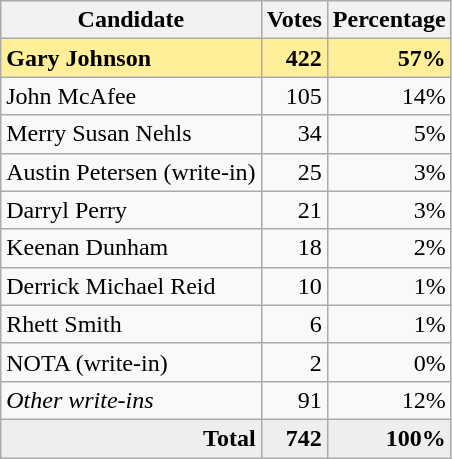<table class="wikitable" style="text-align:right;">
<tr>
<th>Candidate</th>
<th>Votes</th>
<th>Percentage</th>
</tr>
<tr style="background:#ffef99;">
<td style="text-align:left;"><strong>Gary Johnson</strong></td>
<td><strong>422</strong></td>
<td><strong>57%</strong></td>
</tr>
<tr>
<td style="text-align:left;">John McAfee</td>
<td>105</td>
<td>14%</td>
</tr>
<tr>
<td style="text-align:left;">Merry Susan Nehls</td>
<td>34</td>
<td>5%</td>
</tr>
<tr>
<td style="text-align:left;">Austin Petersen (write-in)</td>
<td>25</td>
<td>3%</td>
</tr>
<tr>
<td style="text-align:left;">Darryl Perry</td>
<td>21</td>
<td>3%</td>
</tr>
<tr>
<td style="text-align:left;">Keenan Dunham</td>
<td>18</td>
<td>2%</td>
</tr>
<tr>
<td style="text-align:left;">Derrick Michael Reid</td>
<td>10</td>
<td>1%</td>
</tr>
<tr>
<td style="text-align:left;">Rhett Smith</td>
<td>6</td>
<td>1%</td>
</tr>
<tr>
<td style="text-align:left;">NOTA (write-in)</td>
<td>2</td>
<td>0%</td>
</tr>
<tr>
<td style="text-align:left;"><em>Other write-ins</em></td>
<td>91</td>
<td>12%</td>
</tr>
<tr style="background:#eee;">
<td style="margin-right:0.50px"><strong>Total</strong></td>
<td style="margin-right:0.50px"><strong>742</strong></td>
<td style="margin-right:0.50px"><strong>100%</strong></td>
</tr>
</table>
